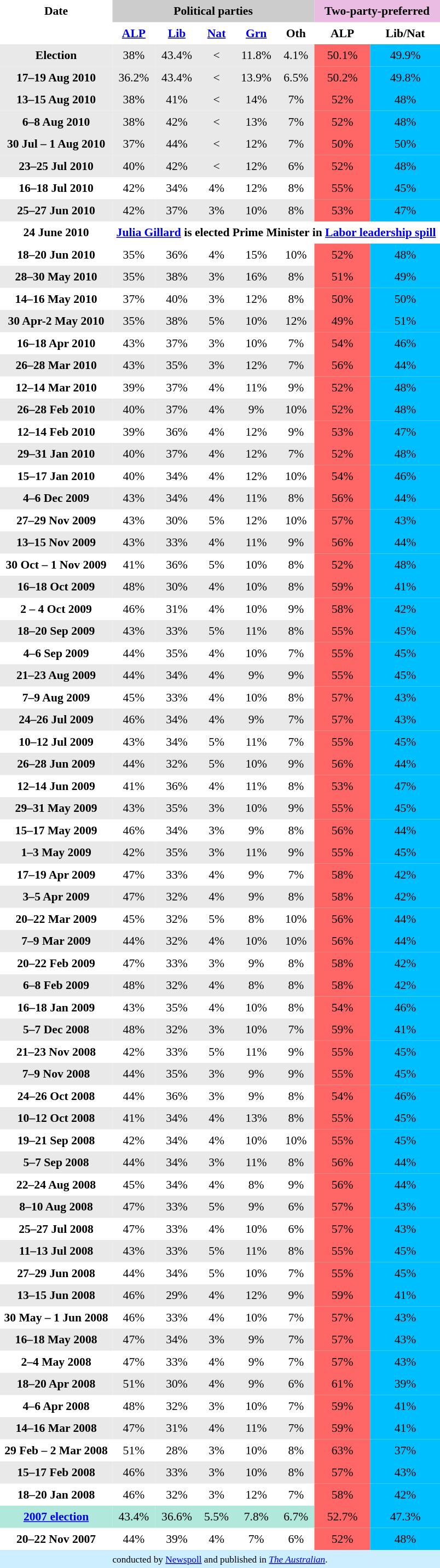<table class="toccolours" cellpadding="5" cellspacing="0" style="float:left; margin-right:.5em; margin-top:.4em; font-size:90%;">
<tr>
</tr>
<tr>
<th style="text-align:center;">Date</th>
<th style="background:#ccc; text-align:center;" colspan="5">Political parties</th>
<th style="background:#ebbce3; text-align:center;" colspan="2">Two-party-preferred</th>
</tr>
<tr>
<th style=" text-align:center;"></th>
<th style=" text-align:center;"><a href='#'>ALP</a></th>
<th style=" text-align:center;"><a href='#'>Lib</a></th>
<th style=" text-align:center;"><a href='#'>Nat</a></th>
<th style=" text-align:center;"><a href='#'>Grn</a></th>
<th style=" text-align:center;">Oth</th>
<th style=" text-align:center;">ALP</th>
<th style=" text-align:center;">Lib/Nat</th>
</tr>
<tr>
<th style="text-align:center; background:#e9e9e9;">Election</th>
<td style="text-align:center; background:#e9e9e9;">38%</td>
<td style="text-align:center; background:#e9e9e9;">43.4%</td>
<td width="" style="text-align:center; background:#e9e9e9;"><</td>
<td width="" style="text-align:center; background:#e9e9e9;">11.8%</td>
<td width="" style="text-align:center; background:#e9e9e9;">4.1%</td>
<td width="" style="text-align:center; background:#f66;">50.1%</td>
<td width="" style="text-align:center; background:#00bfff;">49.9%</td>
</tr>
<tr>
<th style="text-align:center; background:#e9e9e9;">17–19 Aug 2010</th>
<td style="text-align:center; background:#e9e9e9;">36.2%</td>
<td style="text-align:center; background:#e9e9e9;">43.4%</td>
<td width="" style="text-align:center; background:#e9e9e9;"><</td>
<td width="" style="text-align:center; background:#e9e9e9;">13.9%</td>
<td width="" style="text-align:center; background:#e9e9e9;">6.5%</td>
<td width="" style="text-align:center; background:#f66;">50.2%</td>
<td width="" style="text-align:center; background:#00bfff;">49.8%</td>
</tr>
<tr>
<th style="text-align:center; background:#e9e9e9;">13–15 Aug 2010</th>
<td style="text-align:center; background:#e9e9e9;">38%</td>
<td style="text-align:center; background:#e9e9e9;">41%</td>
<td width="" style="text-align:center; background:#e9e9e9;"><</td>
<td width="" style="text-align:center; background:#e9e9e9;">14%</td>
<td width="" style="text-align:center; background:#e9e9e9;">7%</td>
<td width="" style="text-align:center; background:#f66;">52%</td>
<td width="" style="text-align:center; background:#00bfff;">48%</td>
</tr>
<tr>
<th style="text-align:center; background:#e9e9e9;">6–8 Aug 2010</th>
<td style="text-align:center; background:#e9e9e9;">38%</td>
<td style="text-align:center; background:#e9e9e9;">42%</td>
<td width="" style="text-align:center; background:#e9e9e9;"><</td>
<td width="" style="text-align:center; background:#e9e9e9;">13%</td>
<td width="" style="text-align:center; background:#e9e9e9;">7%</td>
<td width="" style="text-align:center; background:#f66;">52%</td>
<td width="" style="text-align:center; background:#00bfff;">48%</td>
</tr>
<tr>
<th style="text-align:center; background:#e9e9e9;">30 Jul – 1 Aug 2010</th>
<td style="text-align:center; background:#e9e9e9;">37%</td>
<td style="text-align:center; background:#e9e9e9;">44%</td>
<td width="" style="text-align:center; background:#e9e9e9;"><</td>
<td width="" style="text-align:center; background:#e9e9e9;">12%</td>
<td width="" style="text-align:center; background:#e9e9e9;">7%</td>
<td width="" style="text-align:center; background:#f66;">50%</td>
<td width="" style="text-align:center; background:#00bfff;">50%</td>
</tr>
<tr>
<th style="text-align:center; background:#e9e9e9;">23–25 Jul 2010</th>
<td style="text-align:center; background:#e9e9e9;">40%</td>
<td style="text-align:center; background:#e9e9e9;">42%</td>
<td width="" style="text-align:center; background:#e9e9e9;"><</td>
<td width="" style="text-align:center; background:#e9e9e9;">12%</td>
<td width="" style="text-align:center; background:#e9e9e9;">6%</td>
<td width="" style="text-align:center; background:#f66;">52%</td>
<td width="" style="text-align:center; background:#00bfff;">48%</td>
</tr>
<tr>
<th style="text-align:center;">16–18 Jul 2010</th>
<td style="text-align:center;">42%</td>
<td style="text-align:center;">34%</td>
<td width="" style="text-align:center;">4%</td>
<td width="" style="text-align:center; ">12%</td>
<td width="" style="text-align:center; ">8%</td>
<td width="" style="text-align:center; background:#f66;">55%</td>
<td width="" style="text-align:center; background:#00bfff;">45%</td>
</tr>
<tr>
<th style="text-align:center; background:#e9e9e9;">25–27 Jun 2010</th>
<td style="text-align:center; background:#e9e9e9;">42%</td>
<td style="text-align:center; background:#e9e9e9;">37%</td>
<td width="" style="text-align:center; background:#e9e9e9;">3%</td>
<td width="" style="text-align:center; background:#e9e9e9;">10%</td>
<td width="" style="text-align:center; background:#e9e9e9;">8%</td>
<td width="" style="text-align:center; background:#f66;">53%</td>
<td width="" style="text-align:center; background:#00bfff;">47%</td>
</tr>
<tr>
<th>24 June 2010</th>
<td colspan="12"><strong><a href='#'>Julia Gillard</a> is elected Prime Minister in <a href='#'>Labor leadership spill</a></strong></td>
</tr>
<tr style="background:#DADADA;">
</tr>
<tr>
<th style="text-align:center;">18–20 Jun 2010</th>
<td style="text-align:center;">35%</td>
<td style="text-align:center;">36%</td>
<td style="text-align:center;" width="">4%</td>
<td style="text-align:center;" width="">15%</td>
<td style="text-align:center;" width="">10%</td>
<td width="" style="text-align:center; background:#f66;">52%</td>
<td width="" style="text-align:center; background:#00bfff;">48%</td>
</tr>
<tr>
<th style="text-align:center; background:#e9e9e9;">28–30 May 2010</th>
<td style="text-align:center; background:#e9e9e9;">35%</td>
<td style="text-align:center; background:#e9e9e9;">38%</td>
<td width="" style="text-align:center; background:#e9e9e9;">3%</td>
<td width="" style="text-align:center; background:#e9e9e9;">16%</td>
<td width="" style="text-align:center; background:#e9e9e9;">8%</td>
<td width="" style="text-align:center; background:#f66;">51%</td>
<td width="" style="text-align:center; background:#00bfff;">49%</td>
</tr>
<tr>
<th style="text-align:center;">14–16 May 2010</th>
<td style="text-align:center;">37%</td>
<td style="text-align:center;">40%</td>
<td style="text-align:center;" width="">3%</td>
<td style="text-align:center;" width="">12%</td>
<td style="text-align:center;" width="">8%</td>
<td width="" style="text-align:center; background:#f66;">50%</td>
<td width="" style="text-align:center; background:#00bfff;">50%</td>
</tr>
<tr>
<th style="text-align:center; background:#e9e9e9;">30 Apr-2 May 2010</th>
<td style="text-align:center; background:#e9e9e9;">35%</td>
<td style="text-align:center; background:#e9e9e9;">38%</td>
<td width="" style="text-align:center; background:#e9e9e9;">5%</td>
<td width="" style="text-align:center; background:#e9e9e9;">10%</td>
<td width="" style="text-align:center; background:#e9e9e9;">12%</td>
<td width="" style="text-align:center; background:#f66;">49%</td>
<td width="" style="text-align:center; background:#00bfff;">51%</td>
</tr>
<tr>
<th style="text-align:center;">16–18 Apr 2010</th>
<td style="text-align:center;">43%</td>
<td style="text-align:center;">37%</td>
<td style="text-align:center;" width="">3%</td>
<td style="text-align:center;" width="">10%</td>
<td style="text-align:center;" width="">7%</td>
<td width="" style="text-align:center; background:#f66;">54%</td>
<td width="" style="text-align:center; background:#00bfff;">46%</td>
</tr>
<tr>
<th style="text-align:center; background:#e9e9e9;">26–28 Mar 2010</th>
<td style="text-align:center; background:#e9e9e9;">43%</td>
<td style="text-align:center; background:#e9e9e9;">35%</td>
<td width="" style="text-align:center; background:#e9e9e9;">3%</td>
<td width="" style="text-align:center; background:#e9e9e9;">12%</td>
<td width="" style="text-align:center; background:#e9e9e9;">7%</td>
<td width="" style="text-align:center; background:#f66;">56%</td>
<td width="" style="text-align:center; background:#00bfff;">44%</td>
</tr>
<tr>
<th style="text-align:center;">12–14 Mar 2010</th>
<td style="text-align:center;">39%</td>
<td style="text-align:center;">37%</td>
<td style="text-align:center;" width="">4%</td>
<td style="text-align:center;" width="">11%</td>
<td style="text-align:center;" width="">9%</td>
<td width="" style="text-align:center; background:#f66;">52%</td>
<td width="" style="text-align:center; background:#00bfff;">48%</td>
</tr>
<tr>
<th style="text-align:center; background:#e9e9e9;">26–28 Feb 2010</th>
<td style="text-align:center; background:#e9e9e9;">40%</td>
<td style="text-align:center; background:#e9e9e9;">37%</td>
<td width="" style="text-align:center; background:#e9e9e9;">4%</td>
<td width="" style="text-align:center; background:#e9e9e9;">9%</td>
<td width="" style="text-align:center; background:#e9e9e9;">10%</td>
<td width="" style="text-align:center; background:#f66;">52%</td>
<td width="" style="text-align:center; background:#00bfff;">48%</td>
</tr>
<tr>
<th style="text-align:center;">12–14 Feb 2010</th>
<td style="text-align:center;">39%</td>
<td style="text-align:center;">36%</td>
<td style="text-align:center;" width="">4%</td>
<td style="text-align:center;" width="">12%</td>
<td style="text-align:center;" width="">9%</td>
<td width="" style="text-align:center; background:#f66;">53%</td>
<td width="" style="text-align:center; background:#00bfff;">47%</td>
</tr>
<tr>
<th style="text-align:center; background:#e9e9e9;">29–31 Jan 2010</th>
<td style="text-align:center; background:#e9e9e9;">40%</td>
<td style="text-align:center; background:#e9e9e9;">37%</td>
<td width="" style="text-align:center; background:#e9e9e9;">4%</td>
<td width="" style="text-align:center; background:#e9e9e9;">12%</td>
<td width="" style="text-align:center; background:#e9e9e9;">7%</td>
<td width="" style="text-align:center; background:#f66;">52%</td>
<td width="" style="text-align:center; background:#00bfff;">48%</td>
</tr>
<tr>
<th style="text-align:center;">15–17 Jan 2010</th>
<td style="text-align:center;">40%</td>
<td style="text-align:center;">34%</td>
<td style="text-align:center;" width="">4%</td>
<td style="text-align:center;" width="">12%</td>
<td style="text-align:center;" width="">10%</td>
<td width="" style="text-align:center; background:#f66;">54%</td>
<td width="" style="text-align:center; background:#00bfff;">46%</td>
</tr>
<tr>
<th style="text-align:center; background:#e9e9e9;">4–6 Dec 2009</th>
<td style="text-align:center; background:#e9e9e9;">43%</td>
<td style="text-align:center; background:#e9e9e9;">34%</td>
<td width="" style="text-align:center; background:#e9e9e9;">4%</td>
<td width="" style="text-align:center; background:#e9e9e9;">11%</td>
<td width="" style="text-align:center; background:#e9e9e9;">8%</td>
<td width="" style="text-align:center; background:#f66;">56%</td>
<td width="" style="text-align:center; background:#00bfff;">44%</td>
</tr>
<tr>
<th style="text-align:center;">27–29 Nov 2009</th>
<td style="text-align:center;">43%</td>
<td style="text-align:center;">30%</td>
<td style="text-align:center;" width="">5%</td>
<td style="text-align:center;" width="">12%</td>
<td style="text-align:center;" width="">10%</td>
<td width="" style="text-align:center; background:#f66;">57%</td>
<td width="" style="text-align:center; background:#00bfff;">43%</td>
</tr>
<tr>
<th style="text-align:center; background:#e9e9e9;">13–15 Nov 2009</th>
<td style="text-align:center; background:#e9e9e9;">43%</td>
<td style="text-align:center; background:#e9e9e9;">33%</td>
<td width="" style="text-align:center; background:#e9e9e9;">4%</td>
<td width="" style="text-align:center; background:#e9e9e9;">11%</td>
<td width="" style="text-align:center; background:#e9e9e9;">9%</td>
<td width="" style="text-align:center; background:#f66;">56%</td>
<td width="" style="text-align:center; background:#00bfff;">44%</td>
</tr>
<tr>
<th style="text-align:center;">30 Oct – 1 Nov 2009</th>
<td style="text-align:center;">41%</td>
<td style="text-align:center;">36%</td>
<td style="text-align:center;" width="">5%</td>
<td style="text-align:center;" width="">10%</td>
<td style="text-align:center;" width="">8%</td>
<td width="" style="text-align:center; background:#f66;">52%</td>
<td width="" style="text-align:center; background:#00bfff;">48%</td>
</tr>
<tr>
<th style="text-align:center; background:#e9e9e9;">16–18 Oct 2009</th>
<td style="text-align:center; background:#e9e9e9;">48%</td>
<td style="text-align:center; background:#e9e9e9;">30%</td>
<td width="" style="text-align:center; background:#e9e9e9;">4%</td>
<td width="" style="text-align:center; background:#e9e9e9;">10%</td>
<td width="" style="text-align:center; background:#e9e9e9;">8%</td>
<td width="" style="text-align:center; background:#f66;">59%</td>
<td width="" style="text-align:center; background:#00bfff;">41%</td>
</tr>
<tr>
<th style="text-align:center;">2 – 4 Oct 2009</th>
<td style="text-align:center;">46%</td>
<td style="text-align:center;">31%</td>
<td style="text-align:center;" width="">4%</td>
<td style="text-align:center;" width="">10%</td>
<td style="text-align:center;" width="">9%</td>
<td width="" style="text-align:center; background:#f66;">58%</td>
<td width="" style="text-align:center; background:#00bfff;">42%</td>
</tr>
<tr>
<th style="text-align:center; background:#e9e9e9;">18–20 Sep 2009</th>
<td style="text-align:center; background:#e9e9e9;">43%</td>
<td style="text-align:center; background:#e9e9e9;">33%</td>
<td width="" style="text-align:center; background:#e9e9e9;">5%</td>
<td width="" style="text-align:center; background:#e9e9e9;">11%</td>
<td width="" style="text-align:center; background:#e9e9e9;">8%</td>
<td width="" style="text-align:center; background:#f66;">55%</td>
<td width="" style="text-align:center; background:#00bfff;">45%</td>
</tr>
<tr>
<th style="text-align:center;">4–6 Sep 2009</th>
<td style="text-align:center;">44%</td>
<td style="text-align:center;">35%</td>
<td style="text-align:center;" width="">4%</td>
<td style="text-align:center;" width="">10%</td>
<td style="text-align:center;" width="">7%</td>
<td width="" style="text-align:center; background:#f66;">55%</td>
<td width="" style="text-align:center; background:#00bfff;">45%</td>
</tr>
<tr>
<th style="text-align:center; background:#e9e9e9;">21–23 Aug 2009</th>
<td style="text-align:center; background:#e9e9e9;">44%</td>
<td style="text-align:center; background:#e9e9e9;">34%</td>
<td width="" style="text-align:center; background:#e9e9e9;">4%</td>
<td width="" style="text-align:center; background:#e9e9e9;">9%</td>
<td width="" style="text-align:center; background:#e9e9e9;">9%</td>
<td width="" style="text-align:center; background:#f66;">55%</td>
<td width="" style="text-align:center; background:#00bfff;">45%</td>
</tr>
<tr>
<th style="text-align:center;">7–9 Aug 2009</th>
<td style="text-align:center;">45%</td>
<td style="text-align:center;">33%</td>
<td style="text-align:center;" width="">4%</td>
<td style="text-align:center;" width="">10%</td>
<td style="text-align:center;" width="">8%</td>
<td width="" style="text-align:center; background:#f66;">57%</td>
<td width="" style="text-align:center; background:#00bfff;">43%</td>
</tr>
<tr>
<th style="text-align:center; background:#e9e9e9;">24–26 Jul 2009</th>
<td style="text-align:center; background:#e9e9e9;">46%</td>
<td style="text-align:center; background:#e9e9e9;">34%</td>
<td width="" style="text-align:center; background:#e9e9e9;">4%</td>
<td width="" style="text-align:center; background:#e9e9e9;">9%</td>
<td width="" style="text-align:center; background:#e9e9e9;">7%</td>
<td width="" style="text-align:center; background:#f66;">57%</td>
<td width="" style="text-align:center; background:#00bfff;">43%</td>
</tr>
<tr>
<th style="text-align:center;">10–12 Jul 2009</th>
<td style="text-align:center;">43%</td>
<td style="text-align:center;">34%</td>
<td style="text-align:center;" width="">5%</td>
<td style="text-align:center;" width="">11%</td>
<td style="text-align:center;" width="">7%</td>
<td width="" style="text-align:center; background:#f66;">55%</td>
<td width="" style="text-align:center; background:#00bfff;">45%</td>
</tr>
<tr>
<th style="text-align:center; background:#e9e9e9;">26–28 Jun 2009</th>
<td style="text-align:center; background:#e9e9e9;">44%</td>
<td style="text-align:center; background:#e9e9e9;">32%</td>
<td width="" style="text-align:center; background:#e9e9e9;">5%</td>
<td width="" style="text-align:center; background:#e9e9e9;">10%</td>
<td width="" style="text-align:center; background:#e9e9e9;">9%</td>
<td width="" style="text-align:center; background:#f66;">56%</td>
<td width="" style="text-align:center; background:#00bfff;">44%</td>
</tr>
<tr>
<th style="text-align:center;">12–14 Jun 2009</th>
<td style="text-align:center;">41%</td>
<td style="text-align:center;">36%</td>
<td style="text-align:center;" width="">4%</td>
<td style="text-align:center;" width="">11%</td>
<td style="text-align:center;" width="">8%</td>
<td width="" style="text-align:center; background:#f66;">53%</td>
<td width="" style="text-align:center; background:#00bfff;">47%</td>
</tr>
<tr>
<th style="text-align:center; background:#e9e9e9;">29–31 May 2009</th>
<td style="text-align:center; background:#e9e9e9;">43%</td>
<td style="text-align:center; background:#e9e9e9;">35%</td>
<td width="" style="text-align:center; background:#e9e9e9;">3%</td>
<td width="" style="text-align:center; background:#e9e9e9;">10%</td>
<td width="" style="text-align:center; background:#e9e9e9;">9%</td>
<td width="" style="text-align:center; background:#f66;">55%</td>
<td width="" style="text-align:center; background:#00bfff;">45%</td>
</tr>
<tr>
<th style="text-align:center;">15–17 May 2009</th>
<td style="text-align:center;">46%</td>
<td style="text-align:center;">34%</td>
<td style="text-align:center;" width="">3%</td>
<td style="text-align:center;" width="">9%</td>
<td style="text-align:center;" width="">8%</td>
<td width="" style="text-align:center; background:#f66;">56%</td>
<td width="" style="text-align:center; background:#00bfff;">44%</td>
</tr>
<tr>
<th style="text-align:center; background:#e9e9e9;">1–3 May 2009</th>
<td style="text-align:center; background:#e9e9e9;">42%</td>
<td style="text-align:center; background:#e9e9e9;">35%</td>
<td width="" style="text-align:center; background:#e9e9e9;">3%</td>
<td width="" style="text-align:center; background:#e9e9e9;">11%</td>
<td width="" style="text-align:center; background:#e9e9e9;">9%</td>
<td width="" style="text-align:center; background:#f66;">55%</td>
<td width="" style="text-align:center; background:#00bfff;">45%</td>
</tr>
<tr>
<th style="text-align:center;">17–19 Apr 2009</th>
<td style="text-align:center;">47%</td>
<td style="text-align:center;">33%</td>
<td style="text-align:center;" width="">4%</td>
<td style="text-align:center;" width="">9%</td>
<td style="text-align:center;" width="">7%</td>
<td width="" style="text-align:center; background:#f66;">58%</td>
<td width="" style="text-align:center; background:#00bfff;">42%</td>
</tr>
<tr>
<th style="text-align:center; background:#e9e9e9;">3–5 Apr 2009</th>
<td style="text-align:center; background:#e9e9e9;">47%</td>
<td style="text-align:center; background:#e9e9e9;">32%</td>
<td width="" style="text-align:center; background:#e9e9e9;">4%</td>
<td width="" style="text-align:center; background:#e9e9e9;">9%</td>
<td width="" style="text-align:center; background:#e9e9e9;">8%</td>
<td width="" style="text-align:center; background:#f66;">58%</td>
<td width="" style="text-align:center; background:#00bfff;">42%</td>
</tr>
<tr>
<th style="text-align:center;">20–22 Mar 2009</th>
<td style="text-align:center;">45%</td>
<td style="text-align:center;">32%</td>
<td style="text-align:center;" width="">5%</td>
<td style="text-align:center;" width="">8%</td>
<td style="text-align:center;" width="">10%</td>
<td width="" style="text-align:center; background:#f66;">56%</td>
<td width="" style="text-align:center; background:#00bfff;">44%</td>
</tr>
<tr>
<th style="text-align:center; background:#e9e9e9;">7–9 Mar 2009</th>
<td style="text-align:center; background:#e9e9e9;">44%</td>
<td style="text-align:center; background:#e9e9e9;">32%</td>
<td width="" style="text-align:center; background:#e9e9e9;">4%</td>
<td width="" style="text-align:center; background:#e9e9e9;">10%</td>
<td width="" style="text-align:center; background:#e9e9e9;">10%</td>
<td width="" style="text-align:center; background:#f66;">56%</td>
<td width="" style="text-align:center; background:#00bfff;">44%</td>
</tr>
<tr>
<th style="text-align:center;">20–22 Feb 2009</th>
<td style="text-align:center;">47%</td>
<td style="text-align:center;">33%</td>
<td style="text-align:center;" width="">3%</td>
<td style="text-align:center;" width="">9%</td>
<td style="text-align:center;" width="">8%</td>
<td width="" style="text-align:center; background:#f66;">58%</td>
<td width="" style="text-align:center; background:#00bfff;">42%</td>
</tr>
<tr>
<th style="text-align:center; background:#e9e9e9;">6–8 Feb 2009</th>
<td style="text-align:center; background:#e9e9e9;">48%</td>
<td style="text-align:center; background:#e9e9e9;">32%</td>
<td width="" style="text-align:center; background:#e9e9e9;">4%</td>
<td width="" style="text-align:center; background:#e9e9e9;">8%</td>
<td width="" style="text-align:center; background:#e9e9e9;">8%</td>
<td width="" style="text-align:center; background:#f66;">58%</td>
<td width="" style="text-align:center; background:#00bfff;">42%</td>
</tr>
<tr>
<th style="text-align:center;">16–18 Jan 2009</th>
<td style="text-align:center;">43%</td>
<td style="text-align:center;">35%</td>
<td style="text-align:center;" width="">4%</td>
<td style="text-align:center;" width="">10%</td>
<td style="text-align:center;" width="">8%</td>
<td width="" style="text-align:center; background:#f66;">54%</td>
<td width="" style="text-align:center; background:#00bfff;">46%</td>
</tr>
<tr>
<th style="text-align:center; background:#e9e9e9;">5–7 Dec 2008</th>
<td style="text-align:center; background:#e9e9e9;">48%</td>
<td style="text-align:center; background:#e9e9e9;">32%</td>
<td width="" style="text-align:center; background:#e9e9e9;">3%</td>
<td width="" style="text-align:center; background:#e9e9e9;">10%</td>
<td width="" style="text-align:center; background:#e9e9e9;">7%</td>
<td width="" style="text-align:center; background:#f66;">59%</td>
<td width="" style="text-align:center; background:#00bfff;">41%</td>
</tr>
<tr>
<th style="text-align:center;">21–23 Nov 2008</th>
<td style="text-align:center;">42%</td>
<td style="text-align:center;">33%</td>
<td style="text-align:center;" width="">5%</td>
<td style="text-align:center;" width="">11%</td>
<td style="text-align:center;" width="">9%</td>
<td width="" style="text-align:center; background:#f66;">55%</td>
<td width="" style="text-align:center; background:#00bfff;">45%</td>
</tr>
<tr>
<th style="text-align:center; background:#e9e9e9;">7–9 Nov 2008</th>
<td style="text-align:center; background:#e9e9e9;">44%</td>
<td style="text-align:center; background:#e9e9e9;">35%</td>
<td width="" style="text-align:center; background:#e9e9e9;">3%</td>
<td width="" style="text-align:center; background:#e9e9e9;">9%</td>
<td width="" style="text-align:center; background:#e9e9e9;">9%</td>
<td width="" style="text-align:center; background:#f66;">55%</td>
<td width="" style="text-align:center; background:#00bfff;">45%</td>
</tr>
<tr>
<th style="text-align:center;">24–26 Oct 2008</th>
<td style="text-align:center;">44%</td>
<td style="text-align:center;">36%</td>
<td style="text-align:center;" width="">3%</td>
<td style="text-align:center;" width="">9%</td>
<td style="text-align:center;" width="">8%</td>
<td width="" style="text-align:center; background:#f66;">54%</td>
<td width="" style="text-align:center; background:#00bfff;">46%</td>
</tr>
<tr>
<th style="text-align:center; background:#e9e9e9;">10–12 Oct 2008</th>
<td style="text-align:center; background:#e9e9e9;">41%</td>
<td style="text-align:center; background:#e9e9e9;">34%</td>
<td width="" style="text-align:center; background:#e9e9e9;">4%</td>
<td width="" style="text-align:center; background:#e9e9e9;">13%</td>
<td width="" style="text-align:center; background:#e9e9e9;">8%</td>
<td width="" style="text-align:center; background:#f66;">55%</td>
<td width="" style="text-align:center; background:#00bfff;">45%</td>
</tr>
<tr>
<th style="text-align:center;">19–21 Sep 2008</th>
<td style="text-align:center;">42%</td>
<td style="text-align:center;">34%</td>
<td style="text-align:center;" width="">4%</td>
<td style="text-align:center;" width="">10%</td>
<td style="text-align:center;" width="">10%</td>
<td width="" style="text-align:center; background:#f66;">55%</td>
<td width="" style="text-align:center; background:#00bfff;">45%</td>
</tr>
<tr>
<th style="text-align:center; background:#e9e9e9;">5–7 Sep 2008</th>
<td style="text-align:center; background:#e9e9e9;">44%</td>
<td style="text-align:center; background:#e9e9e9;">34%</td>
<td width="" style="text-align:center; background:#e9e9e9;">3%</td>
<td width="" style="text-align:center; background:#e9e9e9;">11%</td>
<td width="" style="text-align:center; background:#e9e9e9;">8%</td>
<td width="" style="text-align:center; background:#f66;">56%</td>
<td width="" style="text-align:center; background:#00bfff;">44%</td>
</tr>
<tr>
<th style="text-align:center;">22–24 Aug 2008</th>
<td style="text-align:center;">45%</td>
<td style="text-align:center;">34%</td>
<td style="text-align:center;" width="">4%</td>
<td style="text-align:center;" width="">8%</td>
<td style="text-align:center;" width="">9%</td>
<td width="" style="text-align:center; background:#f66;">56%</td>
<td width="" style="text-align:center; background:#00bfff;">44%</td>
</tr>
<tr>
<th style="text-align:center; background:#e9e9e9;">8–10 Aug 2008</th>
<td style="text-align:center; background:#e9e9e9;">47%</td>
<td style="text-align:center; background:#e9e9e9;">33%</td>
<td width="" style="text-align:center; background:#e9e9e9;">5%</td>
<td width="" style="text-align:center; background:#e9e9e9;">9%</td>
<td width="" style="text-align:center; background:#e9e9e9;">6%</td>
<td width="" style="text-align:center; background:#f66;">57%</td>
<td width="" style="text-align:center; background:#00bfff;">43%</td>
</tr>
<tr>
<th style="text-align:center;">25–27 Jul 2008</th>
<td style="text-align:center;">47%</td>
<td style="text-align:center;">33%</td>
<td style="text-align:center;" width="">4%</td>
<td style="text-align:center;" width="">10%</td>
<td style="text-align:center;" width="">6%</td>
<td width="" style="text-align:center; background:#f66;">57%</td>
<td width="" style="text-align:center; background:#00bfff;">43%</td>
</tr>
<tr>
<th style="text-align:center; background:#e9e9e9;">11–13 Jul 2008</th>
<td style="text-align:center; background:#e9e9e9;">43%</td>
<td style="text-align:center; background:#e9e9e9;">33%</td>
<td width="" style="text-align:center; background:#e9e9e9;">5%</td>
<td width="" style="text-align:center; background:#e9e9e9;">11%</td>
<td width="" style="text-align:center; background:#e9e9e9;">8%</td>
<td width="" style="text-align:center; background:#f66;">55%</td>
<td width="" style="text-align:center; background:#00bfff;">45%</td>
</tr>
<tr>
<th style="text-align:center;">27–29 Jun 2008</th>
<td style="text-align:center;">44%</td>
<td style="text-align:center;">34%</td>
<td style="text-align:center;" width="">5%</td>
<td style="text-align:center;" width="">10%</td>
<td style="text-align:center;" width="">7%</td>
<td width="" style="text-align:center; background:#f66;">55%</td>
<td width="" style="text-align:center; background:#00bfff;">45%</td>
</tr>
<tr>
<th style="text-align:center; background:#e9e9e9;">13–15 Jun 2008</th>
<td style="text-align:center; background:#e9e9e9;">46%</td>
<td style="text-align:center; background:#e9e9e9;">29%</td>
<td width="" style="text-align:center; background:#e9e9e9;">4%</td>
<td width="" style="text-align:center; background:#e9e9e9;">12%</td>
<td width="" style="text-align:center; background:#e9e9e9;">9%</td>
<td width="" style="text-align:center; background:#f66;">59%</td>
<td width="" style="text-align:center; background:#00bfff;">41%</td>
</tr>
<tr>
<th style="text-align:center;">30 May – 1 Jun 2008</th>
<td style="text-align:center;">46%</td>
<td style="text-align:center;">33%</td>
<td style="text-align:center;" width="">4%</td>
<td style="text-align:center;" width="">10%</td>
<td style="text-align:center;" width="">7%</td>
<td width="" style="text-align:center; background:#f66;">57%</td>
<td width="" style="text-align:center; background:#00bfff;">43%</td>
</tr>
<tr>
<th style="text-align:center; background:#e9e9e9;">16–18 May 2008</th>
<td style="text-align:center; background:#e9e9e9;">47%</td>
<td style="text-align:center; background:#e9e9e9;">34%</td>
<td width="" style="text-align:center; background:#e9e9e9;">3%</td>
<td width="" style="text-align:center; background:#e9e9e9;">9%</td>
<td width="" style="text-align:center; background:#e9e9e9;">7%</td>
<td width="" style="text-align:center; background:#f66;">57%</td>
<td width="" style="text-align:center; background:#00bfff;">43%</td>
</tr>
<tr>
<th style="text-align:center;">2–4 May 2008</th>
<td style="text-align:center;">47%</td>
<td style="text-align:center;">33%</td>
<td style="text-align:center;" width="">4%</td>
<td style="text-align:center;" width="">9%</td>
<td style="text-align:center;" width="">7%</td>
<td width="" style="text-align:center; background:#f66;">57%</td>
<td width="" style="text-align:center; background:#00bfff;">43%</td>
</tr>
<tr>
<th style="text-align:center; background:#e9e9e9;">18–20 Apr 2008</th>
<td style="text-align:center; background:#e9e9e9;">51%</td>
<td style="text-align:center; background:#e9e9e9;">30%</td>
<td width="" style="text-align:center; background:#e9e9e9;">4%</td>
<td width="" style="text-align:center; background:#e9e9e9;">9%</td>
<td width="" style="text-align:center; background:#e9e9e9;">6%</td>
<td width="" style="text-align:center; background:#f66;">61%</td>
<td width="" style="text-align:center; background:#00bfff;">39%</td>
</tr>
<tr>
<th style="text-align:center;">4–6 Apr 2008</th>
<td style="text-align:center;">48%</td>
<td style="text-align:center;">32%</td>
<td style="text-align:center;" width="">3%</td>
<td style="text-align:center;" width="">10%</td>
<td style="text-align:center;" width="">7%</td>
<td width="" style="text-align:center; background:#f66;">59%</td>
<td width="" style="text-align:center; background:#00bfff;">41%</td>
</tr>
<tr>
<th style="text-align:center; background:#e9e9e9;">14–16 Mar 2008</th>
<td style="text-align:center; background:#e9e9e9;">47%</td>
<td style="text-align:center; background:#e9e9e9;">31%</td>
<td width="" style="text-align:center; background:#e9e9e9;">4%</td>
<td width="" style="text-align:center; background:#e9e9e9;">11%</td>
<td width="" style="text-align:center; background:#e9e9e9;">7%</td>
<td width="" style="text-align:center; background:#f66;">59%</td>
<td width="" style="text-align:center; background:#00bfff;">41%</td>
</tr>
<tr>
<th style="text-align:center;">29 Feb – 2 Mar 2008</th>
<td style="text-align:center;">51%</td>
<td style="text-align:center;">28%</td>
<td style="text-align:center;" width="">3%</td>
<td style="text-align:center;" width="">10%</td>
<td style="text-align:center;" width="">8%</td>
<td width="" style="text-align:center; background:#f66;">63%</td>
<td width="" style="text-align:center; background:#00bfff;">37%</td>
</tr>
<tr>
<th style="text-align:center; background:#e9e9e9;">15–17 Feb 2008</th>
<td style="text-align:center; background:#e9e9e9;">46%</td>
<td style="text-align:center; background:#e9e9e9;">33%</td>
<td width="" style="text-align:center; background:#e9e9e9;">3%</td>
<td width="" style="text-align:center; background:#e9e9e9;">10%</td>
<td width="" style="text-align:center; background:#e9e9e9;">8%</td>
<td width="" style="text-align:center; background:#f66;">57%</td>
<td width="" style="text-align:center; background:#00bfff;">43%</td>
</tr>
<tr>
<th style="text-align:center;">18–20 Jan 2008</th>
<td style="text-align:center;">46%</td>
<td style="text-align:center;">32%</td>
<td style="text-align:center;" width="">3%</td>
<td style="text-align:center;" width="">12%</td>
<td style="text-align:center;" width="">7%</td>
<td width="" style="text-align:center; background:#f66;">58%</td>
<td width="" style="text-align:center; background:#00bfff;">42%</td>
</tr>
<tr>
<th style="text-align:center; background:#b0e9db;"><strong><a href='#'>2007 election</a></strong></th>
<td style="text-align:center; background:#b0e9db;">43.4%</td>
<td style="text-align:center; background:#b0e9db;">36.6%</td>
<td width="" style="text-align:center; background:#b0e9db;">5.5%</td>
<td width="" style="text-align:center; background:#b0e9db;">7.8%</td>
<td width="" style="text-align:center; background:#b0e9db;">6.7%</td>
<td width="" style="text-align:center; background:#f66;">52.7%</td>
<td width="" style="text-align:center; background:#00bfff;">47.3%</td>
</tr>
<tr>
<th style="text-align:center;">20–22 Nov 2007</th>
<td style="text-align:center;">44%</td>
<td style="text-align:center;">39%</td>
<td style="text-align:center;" width="">4%</td>
<td style="text-align:center;" width="">7%</td>
<td style="text-align:center;" width="">6%</td>
<td width="" style="text-align:center; background:#f66;">52%</td>
<td width="" style="text-align:center; background:#00bfff;">48%</td>
</tr>
<tr>
<td colspan="11"  style="font-size:80%; background:#cef; text-align:center;"> conducted by <a href='#'>Newspoll</a> and published in <em><a href='#'>The Australian</a></em>.<br></td>
</tr>
</table>
